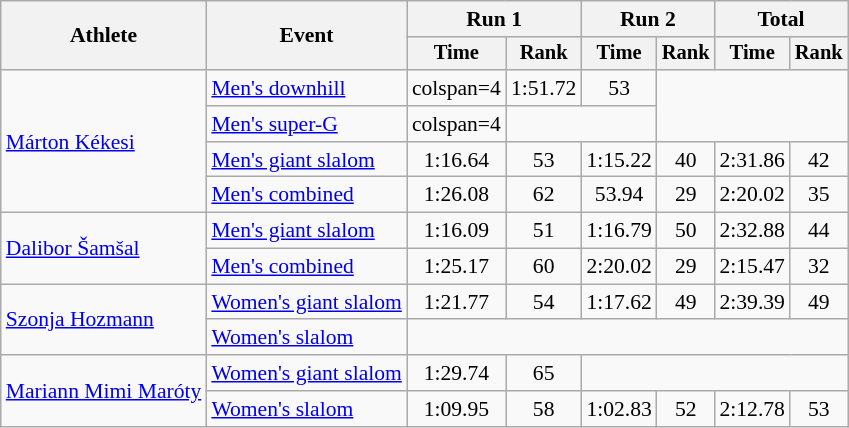<table class="wikitable" style="font-size:90%">
<tr>
<th rowspan=2>Athlete</th>
<th rowspan=2>Event</th>
<th colspan=2>Run 1</th>
<th colspan=2>Run 2</th>
<th colspan=2>Total</th>
</tr>
<tr style="font-size:95%">
<th>Time</th>
<th>Rank</th>
<th>Time</th>
<th>Rank</th>
<th>Time</th>
<th>Rank</th>
</tr>
<tr align=center>
<td align=left rowspan=4><a href='#'>Márton Kékesi</a></td>
<td align=left><a href='#'>Men's downhill</a></td>
<td>colspan=4 </td>
<td>1:51.72</td>
<td>53</td>
</tr>
<tr align=center>
<td align=left><a href='#'>Men's super-G</a></td>
<td>colspan=4 </td>
<td colspan=2></td>
</tr>
<tr align=center>
<td align=left><a href='#'>Men's giant slalom</a></td>
<td>1:16.64</td>
<td>53</td>
<td>1:15.22</td>
<td>40</td>
<td>2:31.86</td>
<td>42</td>
</tr>
<tr align=center>
<td align=left><a href='#'>Men's combined</a></td>
<td>1:26.08</td>
<td>62</td>
<td>53.94</td>
<td>29</td>
<td>2:20.02</td>
<td>35</td>
</tr>
<tr align=center>
<td align=left rowspan=2><a href='#'>Dalibor Šamšal</a></td>
<td align=left><a href='#'>Men's giant slalom</a></td>
<td>1:16.09</td>
<td>51</td>
<td>1:16.79</td>
<td>50</td>
<td>2:32.88</td>
<td>44</td>
</tr>
<tr align=center>
<td align=left><a href='#'>Men's combined</a></td>
<td>1:25.17</td>
<td>60</td>
<td>2:20.02</td>
<td>29</td>
<td>2:15.47</td>
<td>32</td>
</tr>
<tr align=center>
<td align=left rowspan=2><a href='#'>Szonja Hozmann</a></td>
<td align=left><a href='#'>Women's giant slalom</a></td>
<td>1:21.77</td>
<td>54</td>
<td>1:17.62</td>
<td>49</td>
<td>2:39.39</td>
<td>49</td>
</tr>
<tr align=center>
<td align=left><a href='#'>Women's slalom</a></td>
<td colspan=6></td>
</tr>
<tr align=center>
<td align=left rowspan=2><a href='#'>Mariann Mimi Maróty</a></td>
<td align=left><a href='#'>Women's giant slalom</a></td>
<td>1:29.74</td>
<td>65</td>
<td colspan=4></td>
</tr>
<tr align=center>
<td align=left><a href='#'>Women's slalom</a></td>
<td>1:09.95</td>
<td>58</td>
<td>1:02.83</td>
<td>52</td>
<td>2:12.78</td>
<td>53</td>
</tr>
</table>
